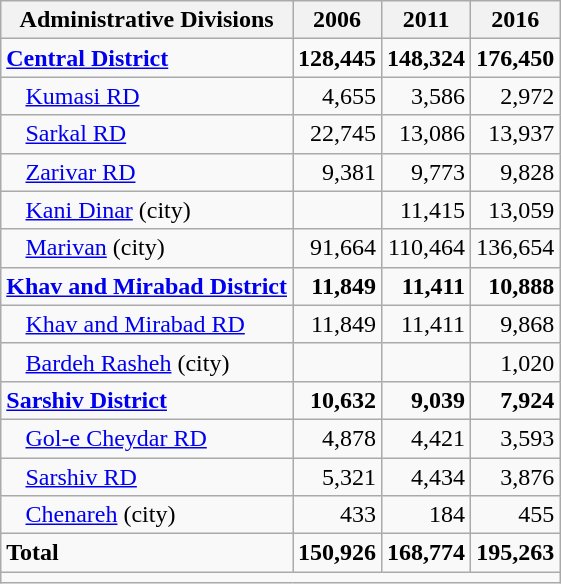<table class="wikitable">
<tr>
<th>Administrative Divisions</th>
<th>2006</th>
<th>2011</th>
<th>2016</th>
</tr>
<tr>
<td><strong><a href='#'>Central District</a></strong></td>
<td style="text-align: right;"><strong>128,445</strong></td>
<td style="text-align: right;"><strong>148,324</strong></td>
<td style="text-align: right;"><strong>176,450</strong></td>
</tr>
<tr>
<td style="padding-left: 1em;"><a href='#'>Kumasi RD</a></td>
<td style="text-align: right;">4,655</td>
<td style="text-align: right;">3,586</td>
<td style="text-align: right;">2,972</td>
</tr>
<tr>
<td style="padding-left: 1em;"><a href='#'>Sarkal RD</a></td>
<td style="text-align: right;">22,745</td>
<td style="text-align: right;">13,086</td>
<td style="text-align: right;">13,937</td>
</tr>
<tr>
<td style="padding-left: 1em;"><a href='#'>Zarivar RD</a></td>
<td style="text-align: right;">9,381</td>
<td style="text-align: right;">9,773</td>
<td style="text-align: right;">9,828</td>
</tr>
<tr>
<td style="padding-left: 1em;"><a href='#'>Kani Dinar</a> (city)</td>
<td style="text-align: right;"></td>
<td style="text-align: right;">11,415</td>
<td style="text-align: right;">13,059</td>
</tr>
<tr>
<td style="padding-left: 1em;"><a href='#'>Marivan</a> (city)</td>
<td style="text-align: right;">91,664</td>
<td style="text-align: right;">110,464</td>
<td style="text-align: right;">136,654</td>
</tr>
<tr>
<td><strong><a href='#'>Khav and Mirabad District</a></strong></td>
<td style="text-align: right;"><strong>11,849</strong></td>
<td style="text-align: right;"><strong>11,411</strong></td>
<td style="text-align: right;"><strong>10,888</strong></td>
</tr>
<tr>
<td style="padding-left: 1em;"><a href='#'>Khav and Mirabad RD</a></td>
<td style="text-align: right;">11,849</td>
<td style="text-align: right;">11,411</td>
<td style="text-align: right;">9,868</td>
</tr>
<tr>
<td style="padding-left: 1em;"><a href='#'>Bardeh Rasheh</a> (city)</td>
<td style="text-align: right;"></td>
<td style="text-align: right;"></td>
<td style="text-align: right;">1,020</td>
</tr>
<tr>
<td><strong><a href='#'>Sarshiv District</a></strong></td>
<td style="text-align: right;"><strong>10,632</strong></td>
<td style="text-align: right;"><strong>9,039</strong></td>
<td style="text-align: right;"><strong>7,924</strong></td>
</tr>
<tr>
<td style="padding-left: 1em;"><a href='#'>Gol-e Cheydar RD</a></td>
<td style="text-align: right;">4,878</td>
<td style="text-align: right;">4,421</td>
<td style="text-align: right;">3,593</td>
</tr>
<tr>
<td style="padding-left: 1em;"><a href='#'>Sarshiv RD</a></td>
<td style="text-align: right;">5,321</td>
<td style="text-align: right;">4,434</td>
<td style="text-align: right;">3,876</td>
</tr>
<tr>
<td style="padding-left: 1em;"><a href='#'>Chenareh</a> (city)</td>
<td style="text-align: right;">433</td>
<td style="text-align: right;">184</td>
<td style="text-align: right;">455</td>
</tr>
<tr>
<td><strong>Total</strong></td>
<td style="text-align: right;"><strong>150,926</strong></td>
<td style="text-align: right;"><strong>168,774</strong></td>
<td style="text-align: right;"><strong>195,263</strong></td>
</tr>
<tr>
<td colspan=4></td>
</tr>
</table>
